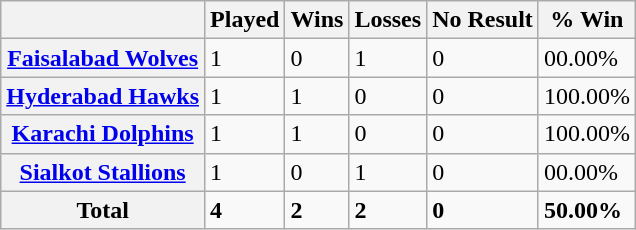<table class="wikitable">
<tr>
<th></th>
<th>Played</th>
<th>Wins</th>
<th>Losses</th>
<th>No Result</th>
<th>% Win</th>
</tr>
<tr>
<th><a href='#'>Faisalabad Wolves</a></th>
<td>1</td>
<td>0</td>
<td>1</td>
<td>0</td>
<td>00.00%</td>
</tr>
<tr>
<th><a href='#'>Hyderabad Hawks</a></th>
<td>1</td>
<td>1</td>
<td>0</td>
<td>0</td>
<td>100.00%</td>
</tr>
<tr>
<th><a href='#'>Karachi Dolphins</a></th>
<td>1</td>
<td>1</td>
<td>0</td>
<td>0</td>
<td>100.00%</td>
</tr>
<tr>
<th><a href='#'>Sialkot Stallions</a></th>
<td>1</td>
<td>0</td>
<td>1</td>
<td>0</td>
<td>00.00%</td>
</tr>
<tr>
<th>Total</th>
<td><strong>4</strong></td>
<td><strong>2</strong></td>
<td><strong>2</strong></td>
<td><strong>0</strong></td>
<td><strong>50.00%</strong></td>
</tr>
</table>
